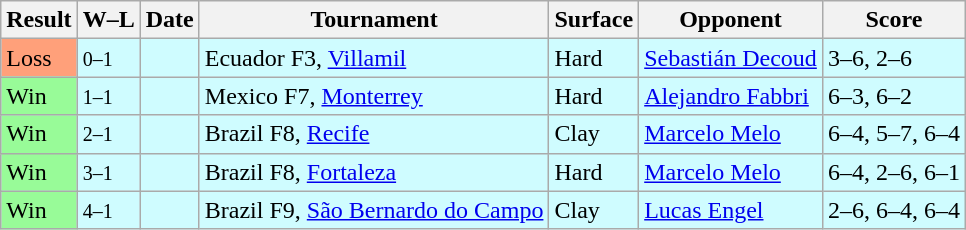<table class="sortable wikitable">
<tr>
<th>Result</th>
<th class="unsortable">W–L</th>
<th>Date</th>
<th>Tournament</th>
<th>Surface</th>
<th>Opponent</th>
<th class="unsortable">Score</th>
</tr>
<tr style="background:#cffcff;">
<td style="background:#ffa07a;">Loss</td>
<td><small>0–1</small></td>
<td></td>
<td>Ecuador F3, <a href='#'>Villamil</a></td>
<td>Hard</td>
<td> <a href='#'>Sebastián Decoud</a></td>
<td>3–6, 2–6</td>
</tr>
<tr style="background:#cffcff;">
<td style="background:#98fb98;">Win</td>
<td><small>1–1</small></td>
<td></td>
<td>Mexico F7, <a href='#'>Monterrey</a></td>
<td>Hard</td>
<td> <a href='#'>Alejandro Fabbri</a></td>
<td>6–3, 6–2</td>
</tr>
<tr style="background:#cffcff;">
<td style="background:#98fb98;">Win</td>
<td><small>2–1</small></td>
<td></td>
<td>Brazil F8, <a href='#'>Recife</a></td>
<td>Clay</td>
<td> <a href='#'>Marcelo Melo</a></td>
<td>6–4, 5–7, 6–4</td>
</tr>
<tr style="background:#cffcff;">
<td style="background:#98fb98;">Win</td>
<td><small>3–1</small></td>
<td></td>
<td>Brazil F8, <a href='#'>Fortaleza</a></td>
<td>Hard</td>
<td> <a href='#'>Marcelo Melo</a></td>
<td>6–4, 2–6, 6–1</td>
</tr>
<tr style="background:#cffcff;">
<td style="background:#98fb98;">Win</td>
<td><small>4–1</small></td>
<td></td>
<td>Brazil F9, <a href='#'>São Bernardo do Campo</a></td>
<td>Clay</td>
<td> <a href='#'>Lucas Engel</a></td>
<td>2–6, 6–4, 6–4</td>
</tr>
</table>
